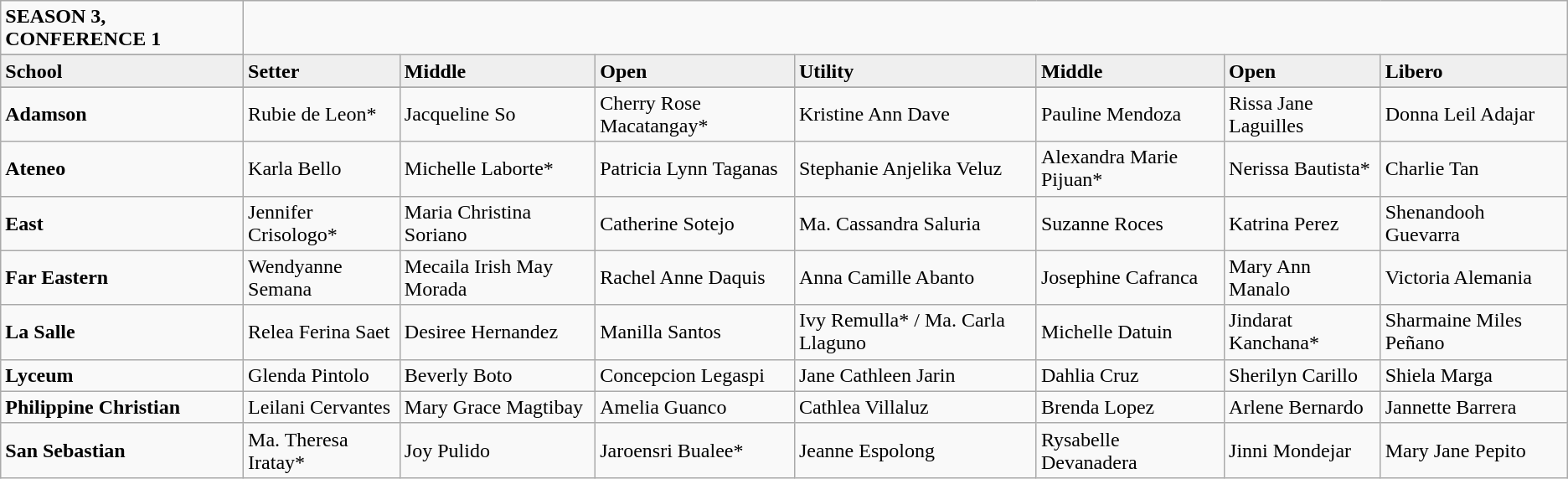<table class="wikitable">
<tr>
<td><strong>SEASON 3, CONFERENCE 1</strong></td>
</tr>
<tr bgcolor="#efefef">
</tr>
<tr>
</tr>
<tr bgcolor="#efefef">
<td><strong>School</strong></td>
<td><strong>Setter</strong></td>
<td><strong>Middle</strong></td>
<td><strong>Open</strong></td>
<td><strong>Utility</strong></td>
<td><strong>Middle</strong></td>
<td><strong>Open</strong></td>
<td><strong>Libero</strong></td>
</tr>
<tr bgcolor="#efefef">
</tr>
<tr>
<td><strong>Adamson</strong></td>
<td>Rubie de Leon*</td>
<td>Jacqueline So</td>
<td>Cherry Rose Macatangay*</td>
<td>Kristine Ann Dave</td>
<td>Pauline Mendoza</td>
<td>Rissa Jane Laguilles</td>
<td>Donna Leil Adajar</td>
</tr>
<tr>
<td><strong>Ateneo</strong></td>
<td>Karla Bello</td>
<td>Michelle Laborte*</td>
<td>Patricia Lynn Taganas</td>
<td>Stephanie Anjelika Veluz</td>
<td>Alexandra Marie Pijuan*</td>
<td>Nerissa Bautista*</td>
<td>Charlie Tan</td>
</tr>
<tr>
<td><strong>East</strong></td>
<td>Jennifer Crisologo*</td>
<td>Maria Christina Soriano</td>
<td>Catherine Sotejo</td>
<td>Ma. Cassandra Saluria</td>
<td>Suzanne Roces</td>
<td>Katrina Perez</td>
<td>Shenandooh Guevarra</td>
</tr>
<tr>
<td><strong>Far Eastern</strong></td>
<td>Wendyanne Semana</td>
<td>Mecaila Irish May Morada</td>
<td>Rachel Anne Daquis</td>
<td>Anna Camille Abanto</td>
<td>Josephine Cafranca</td>
<td>Mary Ann Manalo</td>
<td>Victoria Alemania</td>
</tr>
<tr>
<td><strong>La Salle</strong></td>
<td>Relea Ferina Saet</td>
<td>Desiree Hernandez</td>
<td>Manilla Santos</td>
<td>Ivy Remulla* / Ma. Carla Llaguno</td>
<td>Michelle Datuin</td>
<td>Jindarat Kanchana*</td>
<td>Sharmaine Miles Peñano</td>
</tr>
<tr>
<td><strong>Lyceum</strong></td>
<td>Glenda Pintolo</td>
<td>Beverly Boto</td>
<td>Concepcion Legaspi</td>
<td>Jane Cathleen Jarin</td>
<td>Dahlia Cruz</td>
<td>Sherilyn Carillo</td>
<td>Shiela Marga</td>
</tr>
<tr>
<td><strong>Philippine Christian</strong></td>
<td>Leilani Cervantes</td>
<td>Mary Grace Magtibay</td>
<td>Amelia Guanco</td>
<td>Cathlea Villaluz</td>
<td>Brenda Lopez</td>
<td>Arlene Bernardo</td>
<td>Jannette Barrera</td>
</tr>
<tr>
<td><strong>San Sebastian</strong></td>
<td>Ma. Theresa Iratay*</td>
<td>Joy Pulido</td>
<td>Jaroensri Bualee*</td>
<td>Jeanne Espolong</td>
<td>Rysabelle Devanadera</td>
<td>Jinni Mondejar</td>
<td>Mary Jane Pepito</td>
</tr>
</table>
